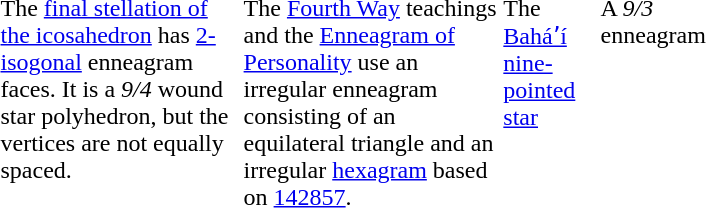<table width="480">
<tr valign=top>
<td><br>The <a href='#'>final stellation of the icosahedron</a> has <a href='#'>2-isogonal</a> enneagram faces. It is a <em>9/4</em> wound star polyhedron, but the vertices are not equally spaced.</td>
<td><br>The <a href='#'>Fourth Way</a> teachings and the <a href='#'>Enneagram of Personality</a> use an irregular enneagram consisting of an equilateral triangle and an irregular <a href='#'>hexagram</a> based on <a href='#'>142857</a>.</td>
<td><br>The <a href='#'>Baháʼí nine-pointed star</a></td>
<td><br>A <em>9/3</em> enneagram</td>
</tr>
</table>
